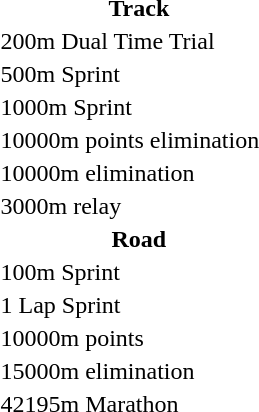<table>
<tr>
<th colspan=4>Track</th>
</tr>
<tr>
<td>200m Dual Time Trial</td>
<td></td>
<td></td>
<td></td>
</tr>
<tr>
<td>500m Sprint</td>
<td></td>
<td></td>
<td></td>
</tr>
<tr>
<td>1000m Sprint</td>
<td></td>
<td></td>
<td></td>
</tr>
<tr>
<td>10000m points elimination</td>
<td></td>
<td></td>
<td></td>
</tr>
<tr>
<td>10000m elimination</td>
<td></td>
<td></td>
<td></td>
</tr>
<tr>
<td>3000m relay</td>
<td></td>
<td></td>
<td></td>
</tr>
<tr>
<th colspan=4>Road</th>
</tr>
<tr>
<td>100m Sprint</td>
<td></td>
<td></td>
<td></td>
</tr>
<tr>
<td>1 Lap Sprint</td>
<td></td>
<td></td>
<td></td>
</tr>
<tr>
<td>10000m points</td>
<td></td>
<td></td>
<td></td>
</tr>
<tr>
<td>15000m elimination</td>
<td></td>
<td></td>
<td></td>
</tr>
<tr>
<td>42195m Marathon</td>
<td></td>
<td></td>
<td></td>
</tr>
</table>
